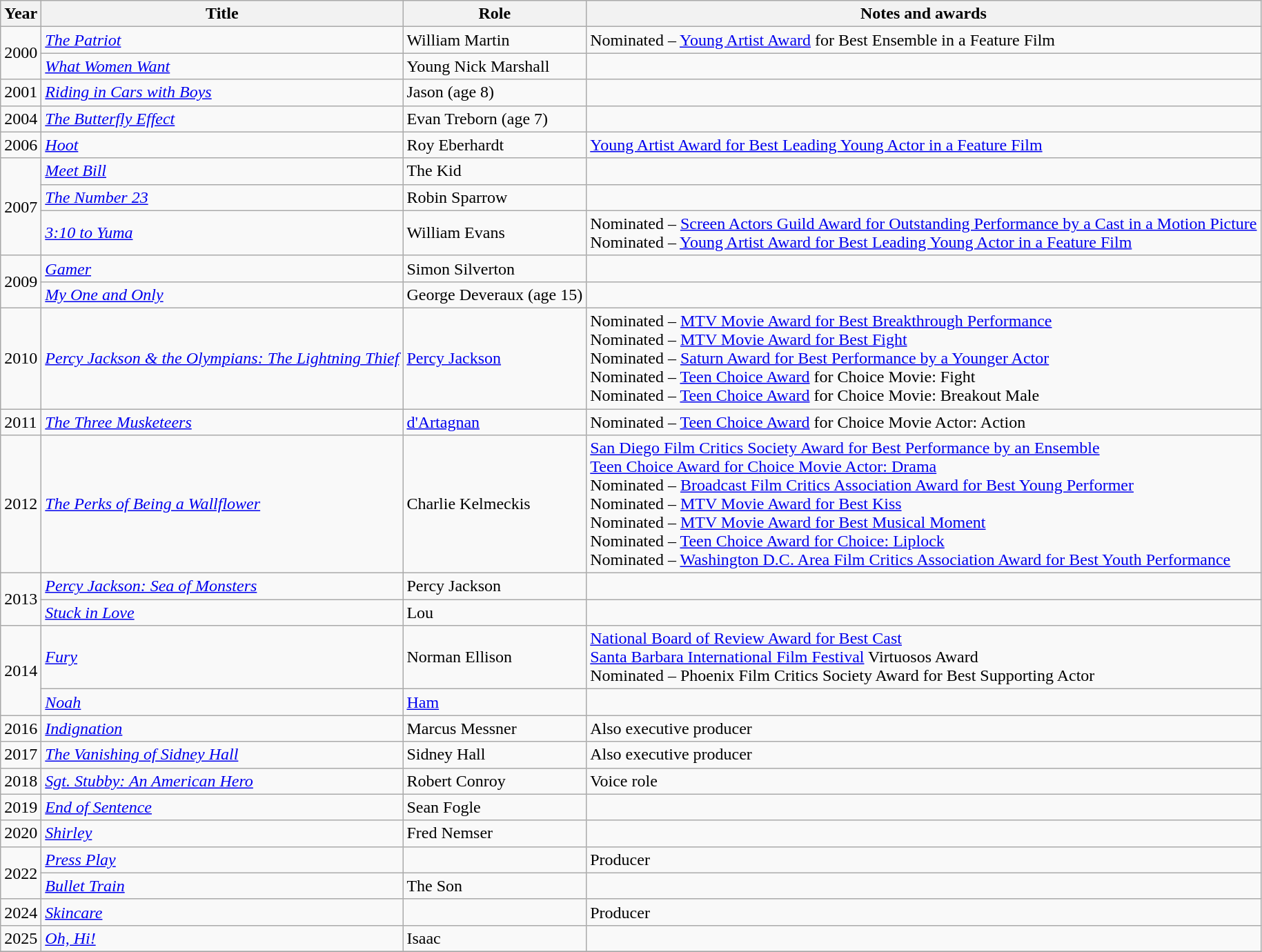<table class="wikitable sortable">
<tr>
<th>Year</th>
<th>Title</th>
<th>Role</th>
<th class="unsortable">Notes and awards</th>
</tr>
<tr>
<td rowspan="2">2000</td>
<td data-sort-value="Patriot, The"><em><a href='#'>The Patriot</a></em></td>
<td>William Martin</td>
<td>Nominated – <a href='#'>Young Artist Award</a> for Best Ensemble in a Feature Film</td>
</tr>
<tr>
<td><em><a href='#'>What Women Want</a></em></td>
<td>Young Nick Marshall</td>
<td></td>
</tr>
<tr>
<td>2001</td>
<td><em><a href='#'>Riding in Cars with Boys</a></em></td>
<td>Jason (age 8)</td>
<td></td>
</tr>
<tr>
<td>2004</td>
<td data-sort-value="Butterfly Effect, The"><em><a href='#'>The Butterfly Effect</a></em></td>
<td>Evan Treborn (age 7)</td>
<td></td>
</tr>
<tr>
<td>2006</td>
<td><em><a href='#'>Hoot</a></em></td>
<td>Roy Eberhardt</td>
<td><a href='#'>Young Artist Award for Best Leading Young Actor in a Feature Film</a></td>
</tr>
<tr>
<td rowspan="3">2007</td>
<td><em><a href='#'>Meet Bill</a></em></td>
<td>The Kid</td>
<td></td>
</tr>
<tr>
<td data-sort-value="Number 23, The"><em><a href='#'>The Number 23</a></em></td>
<td>Robin Sparrow</td>
<td></td>
</tr>
<tr>
<td data-sort-value="Three-ten to Yuma"><em><a href='#'>3:10 to Yuma</a></em></td>
<td>William Evans</td>
<td>Nominated – <a href='#'>Screen Actors Guild Award for Outstanding Performance by a Cast in a Motion Picture</a><br>Nominated – <a href='#'>Young Artist Award for Best Leading Young Actor in a Feature Film</a></td>
</tr>
<tr>
<td rowspan="2">2009</td>
<td><em><a href='#'>Gamer</a></em></td>
<td>Simon Silverton</td>
<td></td>
</tr>
<tr>
<td><em><a href='#'>My One and Only</a></em></td>
<td>George Deveraux (age 15)</td>
<td></td>
</tr>
<tr>
<td>2010</td>
<td><em><a href='#'>Percy Jackson & the Olympians: The Lightning Thief</a></em></td>
<td><a href='#'>Percy Jackson</a></td>
<td>Nominated – <a href='#'>MTV Movie Award for Best Breakthrough Performance</a><br>Nominated – <a href='#'>MTV Movie Award for Best Fight</a> <br>Nominated – <a href='#'>Saturn Award for Best Performance by a Younger Actor</a><br>Nominated – <a href='#'>Teen Choice Award</a> for Choice Movie: Fight <br>Nominated – <a href='#'>Teen Choice Award</a> for Choice Movie: Breakout Male</td>
</tr>
<tr>
<td>2011</td>
<td data-sort-value="Three Musketeers, The"><em><a href='#'>The Three Musketeers</a></em></td>
<td><a href='#'>d'Artagnan</a></td>
<td>Nominated – <a href='#'>Teen Choice Award</a> for Choice Movie Actor: Action</td>
</tr>
<tr>
<td>2012</td>
<td data-sort-value="Perks of Being a Wallflower, The"><em><a href='#'>The Perks of Being a Wallflower</a></em></td>
<td>Charlie Kelmeckis</td>
<td><a href='#'>San Diego Film Critics Society Award for Best Performance by an Ensemble</a><br><a href='#'>Teen Choice Award for Choice Movie Actor: Drama</a><br>Nominated – <a href='#'>Broadcast Film Critics Association Award for Best Young Performer</a><br>Nominated – <a href='#'>MTV Movie Award for Best Kiss</a> <br>Nominated – <a href='#'>MTV Movie Award for Best Musical Moment</a> <br>Nominated – <a href='#'>Teen Choice Award for Choice: Liplock</a> <br>Nominated – <a href='#'>Washington D.C. Area Film Critics Association Award for Best Youth Performance</a><br></td>
</tr>
<tr>
<td rowspan="2">2013</td>
<td><em><a href='#'>Percy Jackson: Sea of Monsters</a></em></td>
<td>Percy Jackson</td>
<td></td>
</tr>
<tr>
<td><em><a href='#'>Stuck in Love</a></em></td>
<td>Lou</td>
<td></td>
</tr>
<tr>
<td rowspan="2">2014</td>
<td><em><a href='#'>Fury</a></em></td>
<td>Norman Ellison</td>
<td><a href='#'>National Board of Review Award for Best Cast</a><br> <a href='#'>Santa Barbara International Film Festival</a> Virtuosos Award<br>Nominated – Phoenix Film Critics Society Award for Best Supporting Actor</td>
</tr>
<tr>
<td><em><a href='#'>Noah</a></em></td>
<td><a href='#'>Ham</a></td>
<td></td>
</tr>
<tr>
<td>2016</td>
<td><em><a href='#'>Indignation</a></em></td>
<td>Marcus Messner</td>
<td>Also executive producer</td>
</tr>
<tr>
<td>2017</td>
<td data-sort-value="Vanishing of Sidney Hall, The"><em><a href='#'>The Vanishing of Sidney Hall</a></em></td>
<td>Sidney Hall</td>
<td>Also executive producer</td>
</tr>
<tr>
<td>2018</td>
<td><em><a href='#'>Sgt. Stubby: An American Hero</a></em></td>
<td>Robert Conroy</td>
<td>Voice role</td>
</tr>
<tr>
<td>2019</td>
<td><em><a href='#'>End of Sentence</a></em></td>
<td>Sean Fogle</td>
<td></td>
</tr>
<tr>
<td>2020</td>
<td><em><a href='#'>Shirley</a></em></td>
<td>Fred Nemser</td>
<td></td>
</tr>
<tr>
<td rowspan="2">2022</td>
<td><em><a href='#'>Press Play</a></em></td>
<td></td>
<td>Producer</td>
</tr>
<tr>
<td><em><a href='#'>Bullet Train</a></em></td>
<td>The Son</td>
<td></td>
</tr>
<tr>
<td>2024</td>
<td><em><a href='#'>Skincare</a></em></td>
<td></td>
<td>Producer</td>
</tr>
<tr>
<td>2025</td>
<td><em><a href='#'>Oh, Hi!</a></em></td>
<td>Isaac</td>
<td></td>
</tr>
<tr>
</tr>
</table>
